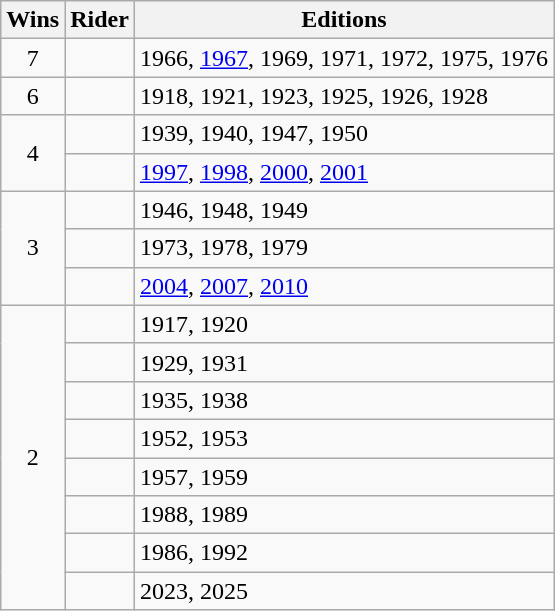<table class="wikitable">
<tr>
<th>Wins</th>
<th>Rider</th>
<th>Editions</th>
</tr>
<tr>
<td align=center>7</td>
<td></td>
<td>1966, <a href='#'>1967</a>, 1969, 1971, 1972, 1975, 1976</td>
</tr>
<tr>
<td align=center>6</td>
<td></td>
<td>1918, 1921, 1923, 1925, 1926, 1928</td>
</tr>
<tr>
<td align=center rowspan= 2>4</td>
<td></td>
<td>1939, 1940, 1947, 1950</td>
</tr>
<tr>
<td></td>
<td><a href='#'>1997</a>, <a href='#'>1998</a>, <a href='#'>2000</a>, <a href='#'>2001</a></td>
</tr>
<tr>
<td align=center rowspan= 3>3</td>
<td></td>
<td>1946, 1948, 1949</td>
</tr>
<tr>
<td></td>
<td>1973, 1978, 1979</td>
</tr>
<tr>
<td></td>
<td><a href='#'>2004</a>, <a href='#'>2007</a>, <a href='#'>2010</a></td>
</tr>
<tr>
<td align=center rowspan= 8>2</td>
<td></td>
<td>1917, 1920</td>
</tr>
<tr>
<td></td>
<td>1929, 1931</td>
</tr>
<tr>
<td></td>
<td>1935, 1938</td>
</tr>
<tr>
<td></td>
<td>1952, 1953</td>
</tr>
<tr>
<td></td>
<td>1957, 1959</td>
</tr>
<tr>
<td></td>
<td>1988, 1989</td>
</tr>
<tr>
<td></td>
<td>1986, 1992</td>
</tr>
<tr>
<td></td>
<td>2023, 2025</td>
</tr>
</table>
